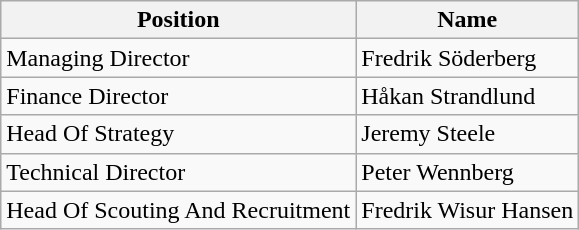<table class="wikitable">
<tr>
<th>Position</th>
<th>Name</th>
</tr>
<tr>
<td>Managing Director</td>
<td> Fredrik Söderberg</td>
</tr>
<tr>
<td>Finance Director</td>
<td> Håkan Strandlund</td>
</tr>
<tr>
<td>Head Of Strategy</td>
<td> Jeremy Steele</td>
</tr>
<tr>
<td>Technical Director</td>
<td> Peter Wennberg</td>
</tr>
<tr>
<td>Head Of Scouting And Recruitment</td>
<td> Fredrik Wisur Hansen</td>
</tr>
</table>
